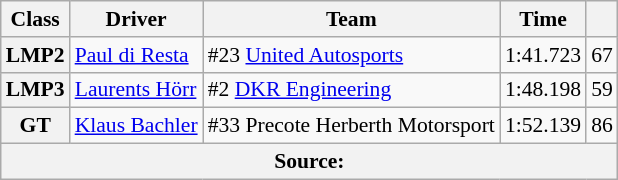<table class="wikitable" style="font-size: 90%;">
<tr>
<th>Class</th>
<th>Driver</th>
<th>Team</th>
<th>Time</th>
<th></th>
</tr>
<tr>
<th>LMP2</th>
<td> <a href='#'>Paul di Resta</a></td>
<td> #23 <a href='#'>United Autosports</a></td>
<td>1:41.723</td>
<td align="center">67</td>
</tr>
<tr>
<th>LMP3</th>
<td> <a href='#'>Laurents Hörr</a></td>
<td> #2 <a href='#'>DKR Engineering</a></td>
<td>1:48.198</td>
<td align="center">59</td>
</tr>
<tr>
<th>GT</th>
<td> <a href='#'>Klaus Bachler</a></td>
<td> #33 Precote Herberth Motorsport</td>
<td>1:52.139</td>
<td align="center">86</td>
</tr>
<tr>
<th colspan="5">Source:</th>
</tr>
</table>
